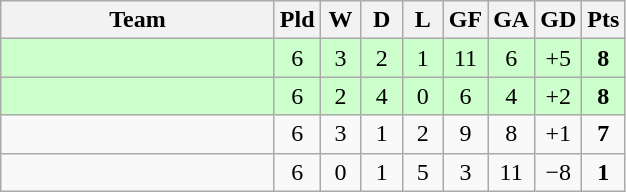<table class="wikitable" style="text-align:center;">
<tr>
<th width=175>Team</th>
<th style="width:20px;" abbr="Played">Pld</th>
<th style="width:20px;" abbr="Won">W</th>
<th style="width:20px;" abbr="Drawn">D</th>
<th style="width:20px;" abbr="Lost">L</th>
<th style="width:20px;" abbr="Goals for">GF</th>
<th style="width:20px;" abbr="Goals against">GA</th>
<th style="width:20px;" abbr="Goal difference">GD</th>
<th style="width:20px;" abbr="Points">Pts</th>
</tr>
<tr bgcolor="#ccffcc">
<td align=left></td>
<td>6</td>
<td>3</td>
<td>2</td>
<td>1</td>
<td>11</td>
<td>6</td>
<td>+5</td>
<td><strong>8</strong></td>
</tr>
<tr bgcolor="#ccffcc">
<td align=left></td>
<td>6</td>
<td>2</td>
<td>4</td>
<td>0</td>
<td>6</td>
<td>4</td>
<td>+2</td>
<td><strong>8</strong></td>
</tr>
<tr>
<td align=left></td>
<td>6</td>
<td>3</td>
<td>1</td>
<td>2</td>
<td>9</td>
<td>8</td>
<td>+1</td>
<td><strong>7</strong></td>
</tr>
<tr>
<td align=left></td>
<td>6</td>
<td>0</td>
<td>1</td>
<td>5</td>
<td>3</td>
<td>11</td>
<td>−8</td>
<td><strong>1</strong></td>
</tr>
</table>
